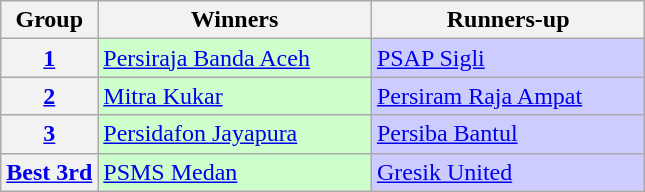<table class="wikitable">
<tr>
<th>Group</th>
<th width=175>Winners</th>
<th width=175>Runners-up</th>
</tr>
<tr>
<th><a href='#'>1</a></th>
<td style="background:#cfc;"><a href='#'>Persiraja Banda Aceh</a></td>
<td style="background:#ccf;"><a href='#'>PSAP Sigli</a></td>
</tr>
<tr>
<th><a href='#'>2</a></th>
<td style="background:#cfc;"><a href='#'>Mitra Kukar</a></td>
<td style="background:#ccf;"><a href='#'>Persiram Raja Ampat</a></td>
</tr>
<tr>
<th><a href='#'>3</a></th>
<td style="background:#cfc;"><a href='#'>Persidafon Jayapura</a></td>
<td style="background:#ccf;"><a href='#'>Persiba Bantul</a></td>
</tr>
<tr>
<th><a href='#'>Best 3rd</a></th>
<td style="background:#cfc;"><a href='#'>PSMS Medan</a></td>
<td style="background:#ccf;"><a href='#'>Gresik United</a></td>
</tr>
</table>
